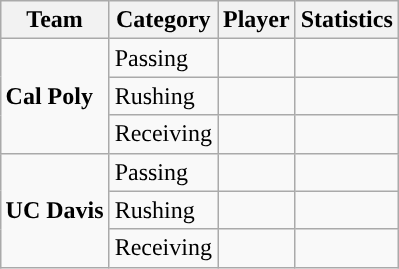<table class="wikitable" style="float: right;">
<tr>
<th>Team</th>
<th>Category</th>
<th>Player</th>
<th>Statistics</th>
</tr>
<tr>
<td rowspan=3><strong>Cal Poly</strong></td>
<td>Passing</td>
<td></td>
<td></td>
</tr>
<tr>
<td>Rushing</td>
<td></td>
<td></td>
</tr>
<tr>
<td>Receiving</td>
<td></td>
<td></td>
</tr>
<tr>
<td rowspan=3><strong>UC Davis</strong></td>
<td>Passing</td>
<td></td>
<td></td>
</tr>
<tr>
<td>Rushing</td>
<td></td>
<td></td>
</tr>
<tr>
<td>Receiving</td>
<td></td>
<td></td>
</tr>
</table>
